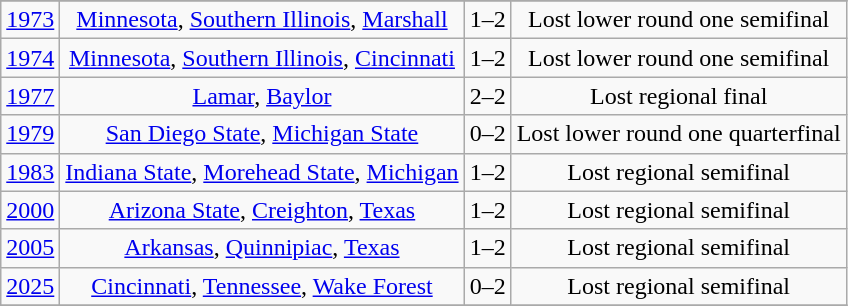<table class="wikitable" style="text-align:center;">
<tr align="center">
</tr>
<tr>
<td><a href='#'>1973</a></td>
<td><a href='#'>Minnesota</a>, <a href='#'>Southern Illinois</a>, <a href='#'>Marshall</a></td>
<td>1–2</td>
<td>Lost lower round one semifinal</td>
</tr>
<tr>
<td><a href='#'>1974</a></td>
<td><a href='#'>Minnesota</a>, <a href='#'>Southern Illinois</a>, <a href='#'>Cincinnati</a></td>
<td>1–2</td>
<td>Lost lower round one semifinal</td>
</tr>
<tr>
<td><a href='#'>1977</a></td>
<td><a href='#'>Lamar</a>, <a href='#'>Baylor</a></td>
<td>2–2</td>
<td>Lost regional final</td>
</tr>
<tr>
<td><a href='#'>1979</a></td>
<td><a href='#'>San Diego State</a>, <a href='#'>Michigan State</a></td>
<td>0–2</td>
<td>Lost lower round one quarterfinal</td>
</tr>
<tr>
<td><a href='#'>1983</a></td>
<td><a href='#'>Indiana State</a>, <a href='#'>Morehead State</a>, <a href='#'>Michigan</a></td>
<td>1–2</td>
<td>Lost regional semifinal</td>
</tr>
<tr>
<td><a href='#'>2000</a></td>
<td><a href='#'>Arizona State</a>, <a href='#'>Creighton</a>, <a href='#'>Texas</a></td>
<td>1–2</td>
<td>Lost regional semifinal</td>
</tr>
<tr>
<td><a href='#'>2005</a></td>
<td><a href='#'>Arkansas</a>, <a href='#'>Quinnipiac</a>, <a href='#'>Texas</a></td>
<td>1–2</td>
<td>Lost regional semifinal</td>
</tr>
<tr>
<td><a href='#'>2025</a></td>
<td><a href='#'>Cincinnati</a>, <a href='#'>Tennessee</a>, <a href='#'>Wake Forest</a></td>
<td>0–2</td>
<td>Lost regional semifinal</td>
</tr>
<tr>
</tr>
</table>
